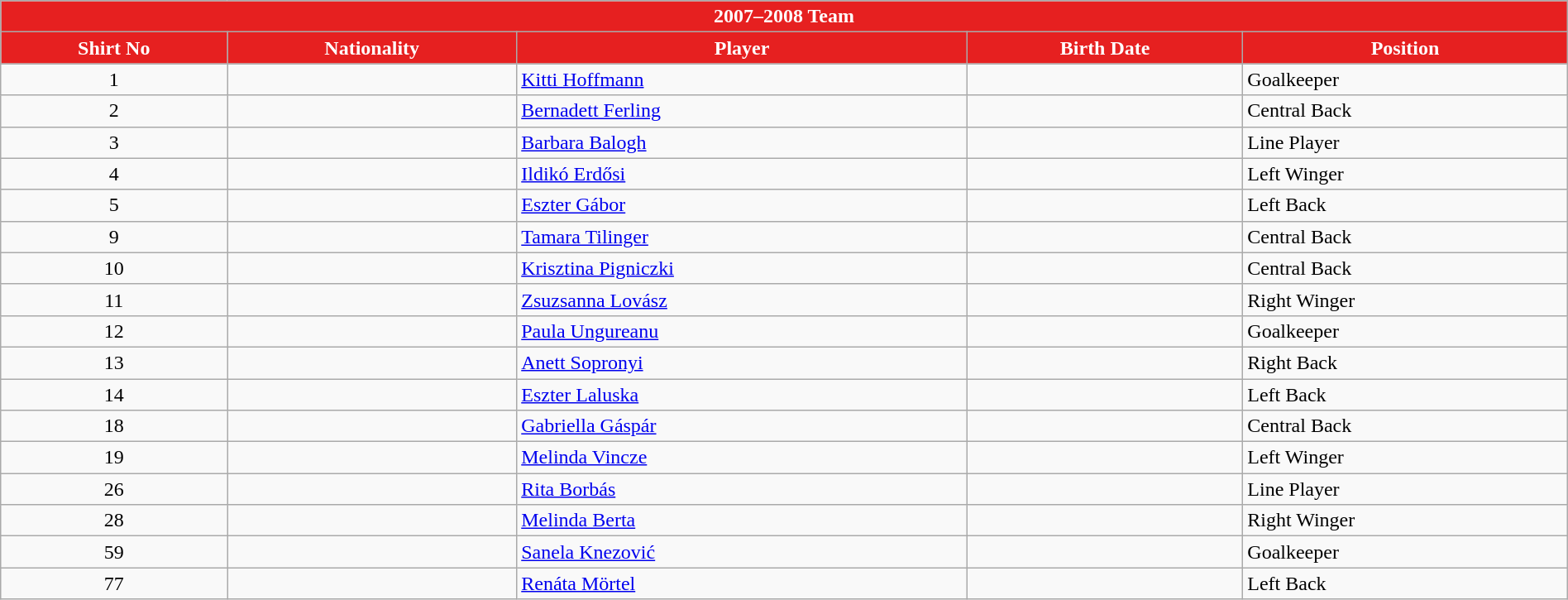<table class="wikitable collapsible collapsed" style="width:100%">
<tr>
<th colspan=5 style="background-color:#E62020;color:white;text-align:center;"><strong>2007–2008 Team</strong></th>
</tr>
<tr>
<th style="color:white; background:#E62020">Shirt No</th>
<th style="color:white; background:#E62020">Nationality</th>
<th style="color:white; background:#E62020">Player</th>
<th style="color:white; background:#E62020">Birth Date</th>
<th style="color:white; background:#E62020">Position</th>
</tr>
<tr>
<td align=center>1</td>
<td></td>
<td><a href='#'>Kitti Hoffmann</a></td>
<td></td>
<td>Goalkeeper</td>
</tr>
<tr>
<td align=center>2</td>
<td></td>
<td><a href='#'>Bernadett Ferling</a></td>
<td></td>
<td>Central Back</td>
</tr>
<tr>
<td align=center>3</td>
<td></td>
<td><a href='#'>Barbara Balogh</a></td>
<td></td>
<td>Line Player</td>
</tr>
<tr>
<td align=center>4</td>
<td></td>
<td><a href='#'>Ildikó Erdősi</a></td>
<td></td>
<td>Left Winger</td>
</tr>
<tr>
<td align=center>5</td>
<td></td>
<td><a href='#'>Eszter Gábor</a></td>
<td></td>
<td>Left Back</td>
</tr>
<tr>
<td align=center>9</td>
<td></td>
<td><a href='#'>Tamara Tilinger</a></td>
<td></td>
<td>Central Back</td>
</tr>
<tr>
<td align=center>10</td>
<td></td>
<td><a href='#'>Krisztina Pigniczki</a></td>
<td></td>
<td>Central Back</td>
</tr>
<tr>
<td align=center>11</td>
<td></td>
<td><a href='#'>Zsuzsanna Lovász</a></td>
<td></td>
<td>Right Winger</td>
</tr>
<tr>
<td align=center>12</td>
<td></td>
<td><a href='#'>Paula Ungureanu</a></td>
<td></td>
<td>Goalkeeper</td>
</tr>
<tr>
<td align=center>13</td>
<td></td>
<td><a href='#'>Anett Sopronyi</a></td>
<td></td>
<td>Right Back</td>
</tr>
<tr>
<td align=center>14</td>
<td></td>
<td><a href='#'>Eszter Laluska</a></td>
<td></td>
<td>Left Back</td>
</tr>
<tr>
<td align=center>18</td>
<td></td>
<td><a href='#'>Gabriella Gáspár</a></td>
<td></td>
<td>Central Back</td>
</tr>
<tr>
<td align=center>19</td>
<td></td>
<td><a href='#'>Melinda Vincze</a></td>
<td></td>
<td>Left Winger</td>
</tr>
<tr>
<td align=center>26</td>
<td></td>
<td><a href='#'>Rita Borbás</a></td>
<td></td>
<td>Line Player</td>
</tr>
<tr>
<td align=center>28</td>
<td></td>
<td><a href='#'>Melinda Berta</a></td>
<td></td>
<td>Right Winger</td>
</tr>
<tr>
<td align=center>59</td>
<td></td>
<td><a href='#'>Sanela Knezović</a></td>
<td></td>
<td>Goalkeeper</td>
</tr>
<tr>
<td align=center>77</td>
<td></td>
<td><a href='#'>Renáta Mörtel</a></td>
<td></td>
<td>Left Back</td>
</tr>
</table>
